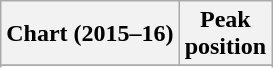<table class="wikitable sortable">
<tr>
<th>Chart (2015–16)</th>
<th>Peak<br>position</th>
</tr>
<tr>
</tr>
<tr>
</tr>
</table>
